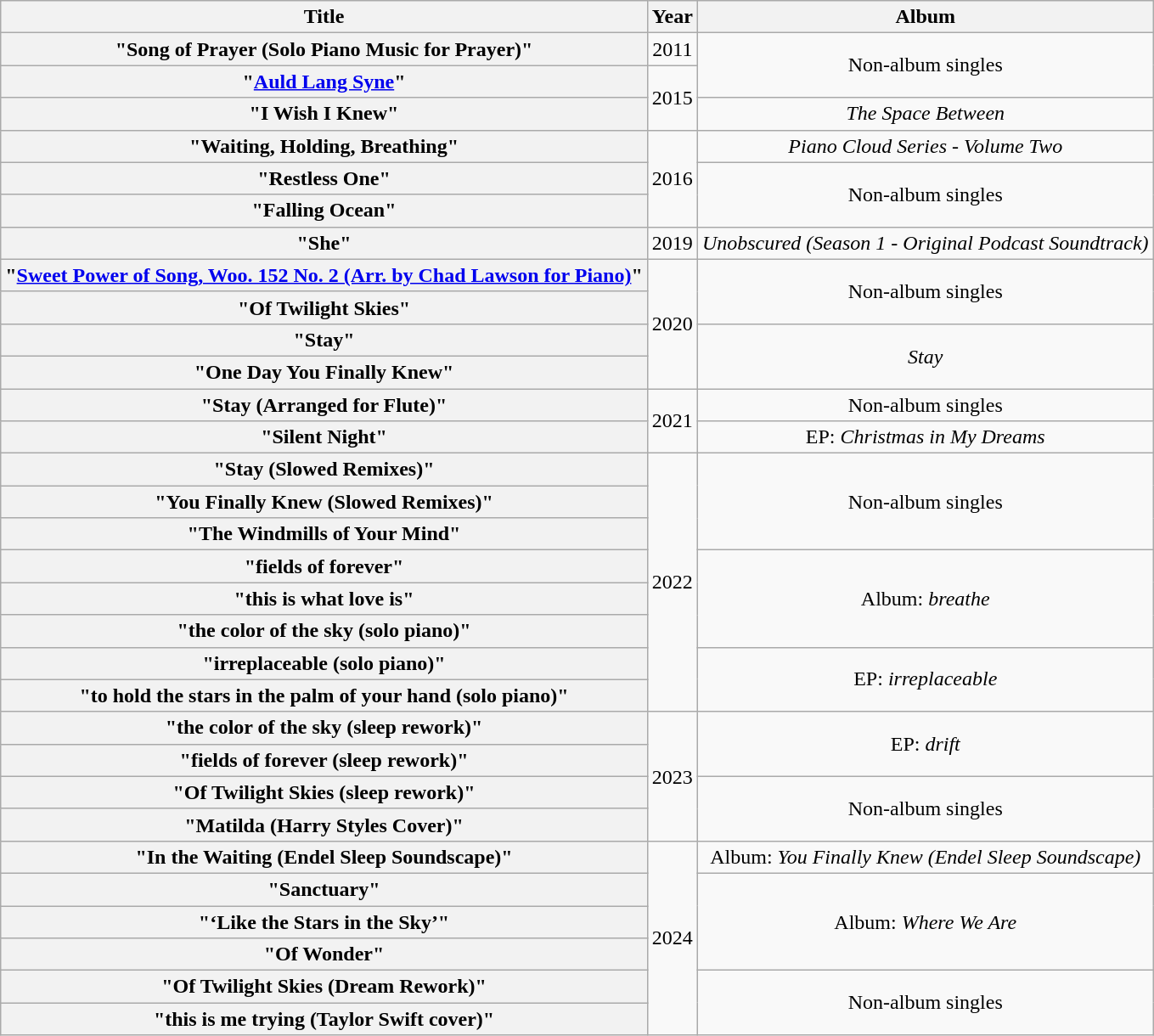<table class="wikitable plainrowheaders" style="text-align:center;">
<tr>
<th scope="col">Title</th>
<th scope="col">Year</th>
<th scope="col">Album</th>
</tr>
<tr>
<th scope="row">"Song of Prayer (Solo Piano Music for Prayer)"</th>
<td>2011</td>
<td rowspan="2">Non-album singles</td>
</tr>
<tr>
<th scope="row">"<a href='#'>Auld Lang Syne</a>"</th>
<td rowspan="2">2015</td>
</tr>
<tr>
<th scope="row">"I Wish I Knew"</th>
<td><em>The Space Between</em></td>
</tr>
<tr>
<th scope="row">"Waiting, Holding, Breathing"</th>
<td rowspan="3">2016</td>
<td><em>Piano Cloud Series - Volume Two</em></td>
</tr>
<tr>
<th scope="row">"Restless One"</th>
<td rowspan="2">Non-album singles</td>
</tr>
<tr>
<th scope="row">"Falling Ocean"</th>
</tr>
<tr>
<th scope="row">"She"</th>
<td>2019</td>
<td><em>Unobscured (Season 1 - Original Podcast Soundtrack)</em></td>
</tr>
<tr>
<th scope="row">"<a href='#'>Sweet Power of Song, Woo. 152 No. 2 (Arr. by Chad Lawson for Piano)</a>"</th>
<td rowspan="4">2020</td>
<td rowspan="2">Non-album singles</td>
</tr>
<tr>
<th scope="row">"Of Twilight Skies"</th>
</tr>
<tr>
<th scope="row">"Stay"</th>
<td rowspan="2"><em>Stay</em></td>
</tr>
<tr>
<th scope="row">"One Day You Finally Knew"</th>
</tr>
<tr>
<th scope="row">"Stay (Arranged for Flute)"</th>
<td rowspan="2">2021</td>
<td>Non-album singles</td>
</tr>
<tr>
<th scope="row">"Silent Night"</th>
<td>EP: <em>Christmas in My Dreams</em></td>
</tr>
<tr>
<th scope="row">"Stay (Slowed Remixes)"</th>
<td rowspan="8">2022</td>
<td rowspan="3">Non-album singles</td>
</tr>
<tr>
<th scope="row">"You Finally Knew (Slowed Remixes)"</th>
</tr>
<tr>
<th scope="row">"The Windmills of Your Mind"</th>
</tr>
<tr>
<th scope="row">"fields of forever"</th>
<td rowspan="3">Album: <em>breathe</em></td>
</tr>
<tr>
<th scope="row">"this is what love is"</th>
</tr>
<tr>
<th scope="row">"the color of the sky (solo piano)"</th>
</tr>
<tr>
<th scope="row">"irreplaceable (solo piano)"</th>
<td rowspan="2">EP: <em>irreplaceable</em></td>
</tr>
<tr>
<th scope="row">"to hold the stars in the palm of your hand (solo piano)"</th>
</tr>
<tr>
<th scope="row">"the color of the sky (sleep rework)"</th>
<td rowspan="4">2023</td>
<td rowspan="2">EP: <em>drift</em></td>
</tr>
<tr>
<th scope="row">"fields of forever (sleep rework)"</th>
</tr>
<tr>
<th scope="row">"Of Twilight Skies (sleep rework)"</th>
<td rowspan="2">Non-album singles</td>
</tr>
<tr>
<th scope="row">"Matilda (Harry Styles Cover)"</th>
</tr>
<tr>
<th scope="row">"In the Waiting (Endel Sleep Soundscape)"</th>
<td rowspan="6">2024</td>
<td>Album: <em>You Finally Knew (Endel Sleep Soundscape)</em></td>
</tr>
<tr>
<th scope="row">"Sanctuary"</th>
<td rowspan="3">Album: <em>Where We Are</em></td>
</tr>
<tr>
<th scope="row">"‘Like the Stars in the Sky’"</th>
</tr>
<tr>
<th scope="row">"Of Wonder"</th>
</tr>
<tr>
<th scope="row">"Of Twilight Skies (Dream Rework)"</th>
<td rowspan="2">Non-album singles</td>
</tr>
<tr>
<th scope="row">"this is me trying (Taylor Swift cover)"</th>
</tr>
</table>
